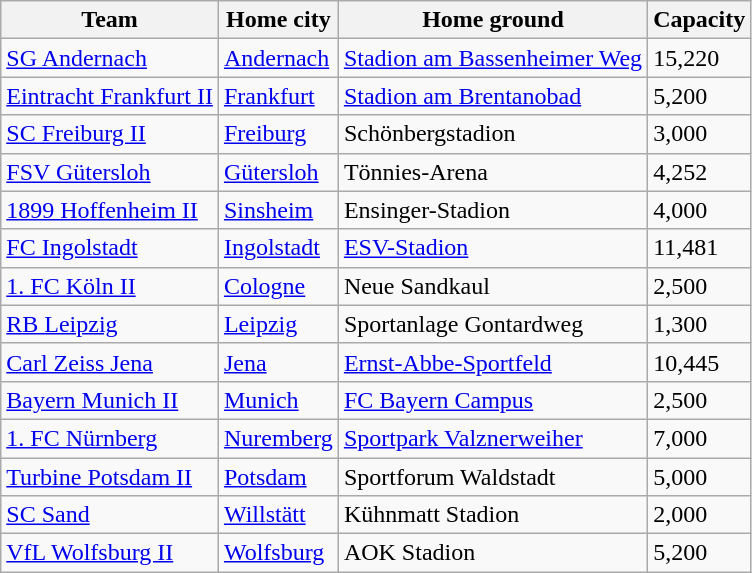<table class="wikitable sortable">
<tr>
<th>Team</th>
<th>Home city</th>
<th>Home ground</th>
<th>Capacity</th>
</tr>
<tr>
<td data-sort-value="Andernach"><a href='#'>SG Andernach</a></td>
<td><a href='#'>Andernach</a></td>
<td><a href='#'>Stadion am Bassenheimer Weg</a></td>
<td>15,220</td>
</tr>
<tr>
<td data-sort-value="Frankfurt"><a href='#'>Eintracht Frankfurt II</a></td>
<td><a href='#'>Frankfurt</a></td>
<td><a href='#'>Stadion am Brentanobad</a></td>
<td>5,200</td>
</tr>
<tr>
<td data-sort-value="Freiburg"><a href='#'>SC Freiburg II</a></td>
<td><a href='#'>Freiburg</a></td>
<td>Schönbergstadion</td>
<td>3,000</td>
</tr>
<tr>
<td data-sort-value="Gutersloh"><a href='#'>FSV Gütersloh</a></td>
<td><a href='#'>Gütersloh</a></td>
<td>Tönnies-Arena</td>
<td>4,252</td>
</tr>
<tr>
<td data-sort-value="Hoffenheim"><a href='#'>1899 Hoffenheim II</a></td>
<td><a href='#'>Sinsheim</a></td>
<td>Ensinger-Stadion</td>
<td>4,000</td>
</tr>
<tr>
<td data-sort-value="Ingolstadt"><a href='#'>FC Ingolstadt</a></td>
<td><a href='#'>Ingolstadt</a></td>
<td><a href='#'>ESV-Stadion</a></td>
<td>11,481</td>
</tr>
<tr>
<td data-sort-value="Köln"><a href='#'>1. FC Köln II</a></td>
<td><a href='#'>Cologne</a></td>
<td>Neue Sandkaul</td>
<td>2,500</td>
</tr>
<tr>
<td data-sort-value="Leipzig"><a href='#'>RB Leipzig</a></td>
<td><a href='#'>Leipzig</a></td>
<td>Sportanlage Gontardweg</td>
<td>1,300</td>
</tr>
<tr>
<td data-sort-value="Jena"><a href='#'>Carl Zeiss Jena</a></td>
<td><a href='#'>Jena</a></td>
<td><a href='#'>Ernst-Abbe-Sportfeld</a></td>
<td>10,445</td>
</tr>
<tr>
<td data-sort-value="Munich"><a href='#'>Bayern Munich II</a></td>
<td><a href='#'>Munich</a></td>
<td><a href='#'>FC Bayern Campus</a></td>
<td>2,500</td>
</tr>
<tr>
<td data-sort-value="Nurnberg"><a href='#'>1. FC Nürnberg</a></td>
<td><a href='#'>Nuremberg</a></td>
<td><a href='#'>Sportpark Valznerweiher</a></td>
<td>7,000</td>
</tr>
<tr>
<td data-sort-value="Potsdam"><a href='#'>Turbine Potsdam II</a></td>
<td><a href='#'>Potsdam</a></td>
<td>Sportforum Waldstadt</td>
<td>5,000</td>
</tr>
<tr>
<td data-sort-value="Sand"><a href='#'>SC Sand</a></td>
<td><a href='#'>Willstätt</a></td>
<td>Kühnmatt Stadion</td>
<td>2,000</td>
</tr>
<tr>
<td data-sort-value="Wolfsburg"><a href='#'>VfL Wolfsburg II</a></td>
<td><a href='#'>Wolfsburg</a></td>
<td>AOK Stadion</td>
<td>5,200</td>
</tr>
</table>
